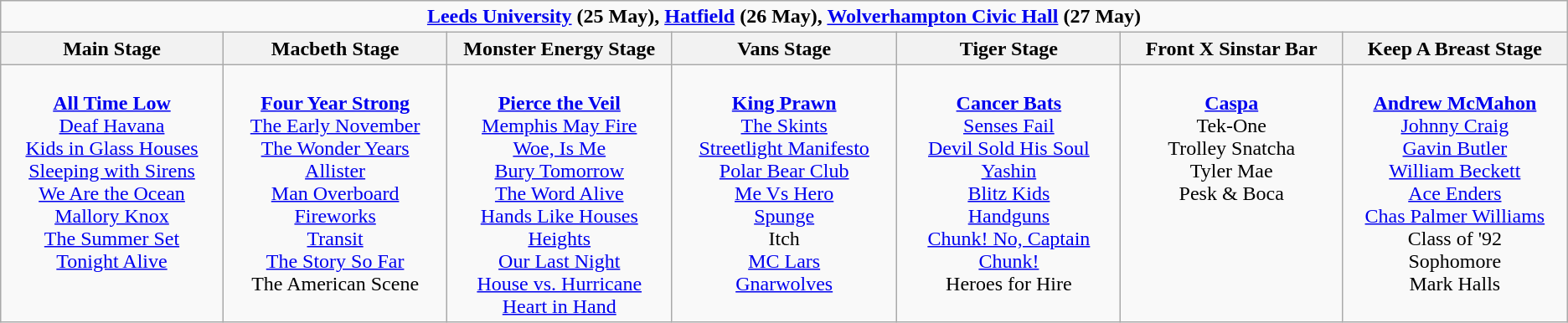<table class="wikitable">
<tr>
<td colspan="7" style="text-align:center;"><strong><a href='#'>Leeds University</a> (25 May), <a href='#'>Hatfield</a> (26 May), <a href='#'>Wolverhampton Civic Hall</a> (27 May)</strong></td>
</tr>
<tr>
<th>Main Stage</th>
<th>Macbeth Stage</th>
<th>Monster Energy Stage</th>
<th>Vans Stage</th>
<th>Tiger Stage</th>
<th>Front X Sinstar Bar</th>
<th>Keep A Breast Stage</th>
</tr>
<tr>
<td valign="top" align="center" width=185><br><strong><a href='#'>All Time Low</a></strong>
<br><a href='#'>Deaf Havana</a>
<br><a href='#'>Kids in Glass Houses</a>
<br><a href='#'>Sleeping with Sirens</a>
<br><a href='#'>We Are the Ocean</a>
<br><a href='#'>Mallory Knox</a>
<br><a href='#'>The Summer Set</a>
<br><a href='#'>Tonight Alive</a></td>
<td valign="top" align="center" width=185><br><strong><a href='#'>Four Year Strong</a></strong>
<br><a href='#'>The Early November</a>
<br><a href='#'>The Wonder Years</a>
<br><a href='#'>Allister</a>
<br><a href='#'>Man Overboard</a>
<br><a href='#'>Fireworks</a>
<br><a href='#'>Transit</a>
<br><a href='#'>The Story So Far</a>
<br>The American Scene</td>
<td valign="top" align="center" width=185><br><strong><a href='#'>Pierce the Veil</a></strong>
<br><a href='#'>Memphis May Fire</a>
<br><a href='#'>Woe, Is Me</a>
<br><a href='#'>Bury Tomorrow</a>
<br><a href='#'>The Word Alive</a>
<br><a href='#'>Hands Like Houses</a>
<br><a href='#'>Heights</a>
<br><a href='#'>Our Last Night</a>
<br><a href='#'>House vs. Hurricane</a>
<br><a href='#'>Heart in Hand</a></td>
<td valign="top" align="center" width=185><br><strong><a href='#'>King Prawn</a></strong>
<br><a href='#'>The Skints</a>
<br><a href='#'>Streetlight Manifesto</a>
<br><a href='#'>Polar Bear Club</a>
<br><a href='#'>Me Vs Hero</a>
<br><a href='#'>Spunge</a>
<br>Itch
<br><a href='#'>MC Lars</a>
<br><a href='#'>Gnarwolves</a></td>
<td valign="top" align="center" width=185><br><strong><a href='#'>Cancer Bats</a></strong>
<br><a href='#'>Senses Fail</a>
<br><a href='#'>Devil Sold His Soul</a>
<br><a href='#'>Yashin</a>
<br><a href='#'>Blitz Kids</a>
<br><a href='#'>Handguns</a>
<br><a href='#'>Chunk! No, Captain Chunk!</a>
<br>Heroes for Hire</td>
<td valign="top" align="center" width=185><br><strong><a href='#'>Caspa</a></strong>
<br>Tek-One
<br>Trolley Snatcha
<br>Tyler Mae
<br>Pesk & Boca</td>
<td valign="top" align="center" width=185><br><strong><a href='#'>Andrew McMahon</a></strong>
<br><a href='#'>Johnny Craig</a>
<br><a href='#'>Gavin Butler</a>
<br><a href='#'>William Beckett</a>
<br><a href='#'>Ace Enders</a>
<br><a href='#'>Chas Palmer Williams</a>
<br>Class of '92
<br>Sophomore
<br>Mark Halls</td>
</tr>
</table>
